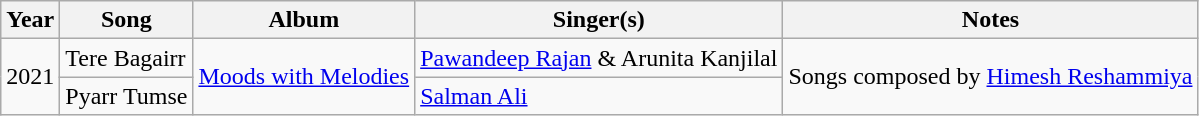<table class="wikitable">
<tr>
<th>Year</th>
<th>Song</th>
<th>Album</th>
<th>Singer(s)</th>
<th>Notes</th>
</tr>
<tr>
<td rowspan=2>2021</td>
<td>Tere Bagairr</td>
<td rowspan=2><a href='#'>Moods with Melodies</a></td>
<td><a href='#'>Pawandeep Rajan</a> & Arunita Kanjilal</td>
<td rowspan=2>Songs composed by <a href='#'>Himesh Reshammiya</a></td>
</tr>
<tr>
<td>Pyarr Tumse</td>
<td><a href='#'>Salman Ali</a></td>
</tr>
</table>
